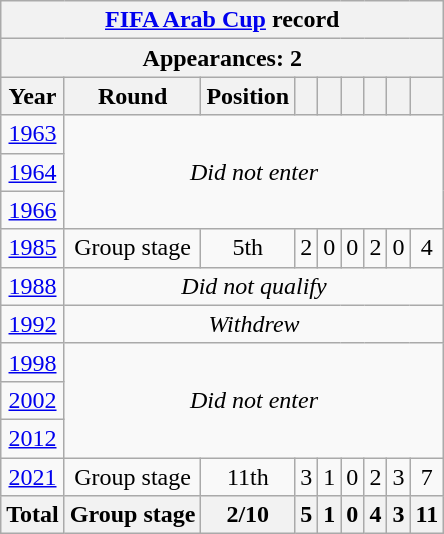<table class="wikitable" style="text-align: center;">
<tr>
<th colspan=9><a href='#'>FIFA Arab Cup</a> record</th>
</tr>
<tr>
<th colspan=9>Appearances: 2</th>
</tr>
<tr>
<th>Year</th>
<th>Round</th>
<th>Position</th>
<th></th>
<th></th>
<th></th>
<th></th>
<th></th>
<th></th>
</tr>
<tr>
<td> <a href='#'>1963</a></td>
<td colspan=8 rowspan=3><em>Did not enter</em></td>
</tr>
<tr>
<td> <a href='#'>1964</a></td>
</tr>
<tr>
<td> <a href='#'>1966</a></td>
</tr>
<tr>
<td> <a href='#'>1985</a></td>
<td>Group stage</td>
<td>5th</td>
<td>2</td>
<td>0</td>
<td>0</td>
<td>2</td>
<td>0</td>
<td>4</td>
</tr>
<tr>
<td> <a href='#'>1988</a></td>
<td colspan=8><em>Did not qualify</em></td>
</tr>
<tr>
<td> <a href='#'>1992</a></td>
<td colspan=8><em>Withdrew</em></td>
</tr>
<tr>
<td> <a href='#'>1998</a></td>
<td colspan=8 rowspan=3><em>Did not enter</em></td>
</tr>
<tr>
<td> <a href='#'>2002</a></td>
</tr>
<tr>
<td> <a href='#'>2012</a></td>
</tr>
<tr>
<td> <a href='#'>2021</a></td>
<td>Group stage</td>
<td>11th</td>
<td>3</td>
<td>1</td>
<td>0</td>
<td>2</td>
<td>3</td>
<td>7</td>
</tr>
<tr>
<th>Total</th>
<th>Group stage</th>
<th>2/10</th>
<th>5</th>
<th>1</th>
<th>0</th>
<th>4</th>
<th>3</th>
<th>11</th>
</tr>
</table>
